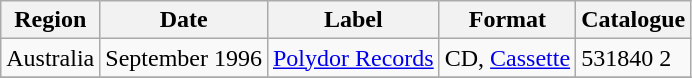<table class="wikitable">
<tr>
<th>Region</th>
<th>Date</th>
<th>Label</th>
<th>Format</th>
<th>Catalogue</th>
</tr>
<tr>
<td>Australia</td>
<td>September 1996</td>
<td><a href='#'>Polydor Records</a></td>
<td>CD, <a href='#'>Cassette</a></td>
<td>531840 2</td>
</tr>
<tr>
</tr>
</table>
